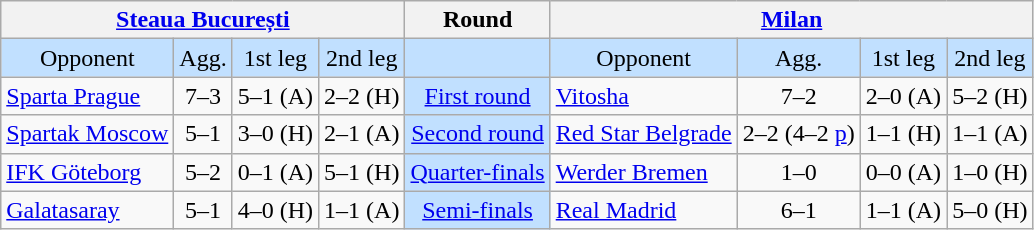<table class="wikitable" style="text-align:center">
<tr>
<th colspan=4> <a href='#'>Steaua București</a></th>
<th>Round</th>
<th colspan=4> <a href='#'>Milan</a></th>
</tr>
<tr style="background:#c1e0ff">
<td>Opponent</td>
<td>Agg.</td>
<td>1st leg</td>
<td>2nd leg</td>
<td></td>
<td>Opponent</td>
<td>Agg.</td>
<td>1st leg</td>
<td>2nd leg</td>
</tr>
<tr>
<td align=left> <a href='#'>Sparta Prague</a></td>
<td>7–3</td>
<td>5–1 (A)</td>
<td>2–2 (H)</td>
<td style="background:#c1e0ff;"><a href='#'>First round</a></td>
<td align=left> <a href='#'>Vitosha</a></td>
<td>7–2</td>
<td>2–0 (A)</td>
<td>5–2 (H)</td>
</tr>
<tr>
<td align=left> <a href='#'>Spartak Moscow</a></td>
<td>5–1</td>
<td>3–0 (H)</td>
<td>2–1 (A)</td>
<td style="background:#c1e0ff;"><a href='#'>Second round</a></td>
<td align=left> <a href='#'>Red Star Belgrade</a></td>
<td>2–2 (4–2 <a href='#'>p</a>)</td>
<td>1–1 (H)</td>
<td>1–1  (A)</td>
</tr>
<tr>
<td align=left> <a href='#'>IFK Göteborg</a></td>
<td>5–2</td>
<td>0–1 (A)</td>
<td>5–1 (H)</td>
<td style="background:#c1e0ff;"><a href='#'>Quarter-finals</a></td>
<td align=left> <a href='#'>Werder Bremen</a></td>
<td>1–0</td>
<td>0–0 (A)</td>
<td>1–0 (H)</td>
</tr>
<tr>
<td align=left> <a href='#'>Galatasaray</a></td>
<td>5–1</td>
<td>4–0 (H)</td>
<td>1–1 (A)</td>
<td style="background:#c1e0ff;"><a href='#'>Semi-finals</a></td>
<td align=left> <a href='#'>Real Madrid</a></td>
<td>6–1</td>
<td>1–1 (A)</td>
<td>5–0 (H)</td>
</tr>
</table>
